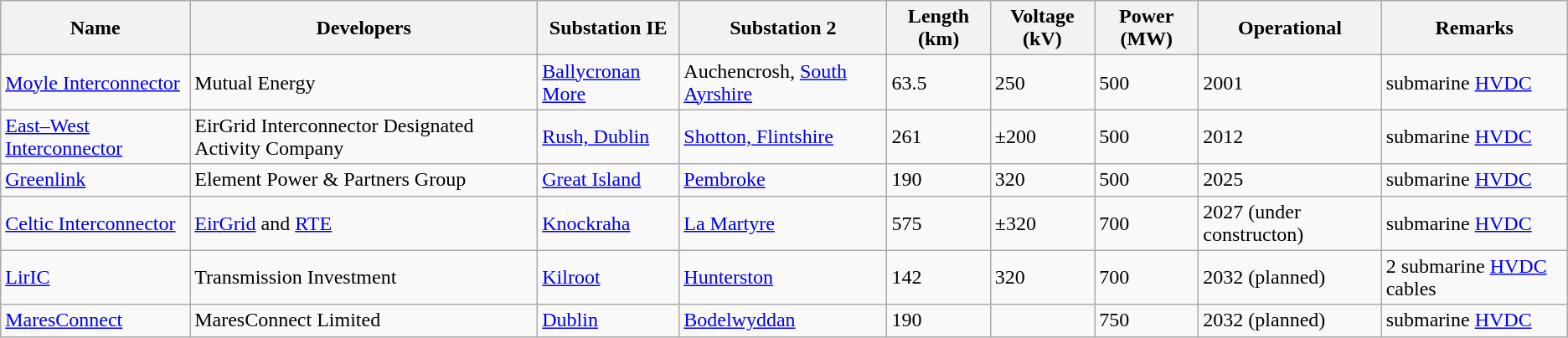<table class="wikitable sortable">
<tr>
<th>Name</th>
<th>Developers</th>
<th>Substation IE</th>
<th>Substation 2</th>
<th>Length (km)</th>
<th>Voltage (kV)</th>
<th>Power (MW) </th>
<th>Operational</th>
<th>Remarks</th>
</tr>
<tr>
<td><a href='#'>Moyle Interconnector</a></td>
<td>Mutual Energy</td>
<td><a href='#'>Ballycronan More</a></td>
<td> Auchencrosh, <a href='#'>South Ayrshire</a></td>
<td>63.5</td>
<td>250</td>
<td>500</td>
<td>2001</td>
<td>submarine <a href='#'>HVDC</a></td>
</tr>
<tr>
<td><a href='#'>East–West Interconnector</a></td>
<td>EirGrid Interconnector Designated Activity Company</td>
<td> <a href='#'>Rush, Dublin</a></td>
<td> <a href='#'>Shotton, Flintshire</a></td>
<td>261</td>
<td>±200</td>
<td>500</td>
<td>2012</td>
<td>submarine <a href='#'>HVDC</a></td>
</tr>
<tr>
<td><a href='#'>Greenlink</a></td>
<td>Element Power & Partners Group</td>
<td> <a href='#'>Great Island</a></td>
<td> <a href='#'>Pembroke</a></td>
<td>190</td>
<td>320</td>
<td>500</td>
<td>2025</td>
<td>submarine <a href='#'>HVDC</a></td>
</tr>
<tr>
<td><a href='#'>Celtic Interconnector</a></td>
<td><a href='#'>EirGrid</a> and <a href='#'>RTE</a></td>
<td> <a href='#'>Knockraha</a></td>
<td> <a href='#'>La Martyre</a></td>
<td>575</td>
<td>±320</td>
<td>700</td>
<td>2027 (under constructon)</td>
<td>submarine <a href='#'>HVDC</a></td>
</tr>
<tr>
<td><a href='#'>LirIC</a></td>
<td>Transmission Investment</td>
<td> <a href='#'>Kilroot</a></td>
<td> <a href='#'>Hunterston</a></td>
<td>142</td>
<td>320</td>
<td>700</td>
<td>2032 (planned)</td>
<td>2 submarine <a href='#'>HVDC</a> cables</td>
</tr>
<tr>
<td><a href='#'>MaresConnect</a></td>
<td>MaresConnect Limited</td>
<td> <a href='#'>Dublin</a></td>
<td> <a href='#'>Bodelwyddan</a></td>
<td>190</td>
<td></td>
<td>750</td>
<td>2032 (planned)</td>
<td>submarine <a href='#'>HVDC</a></td>
</tr>
</table>
